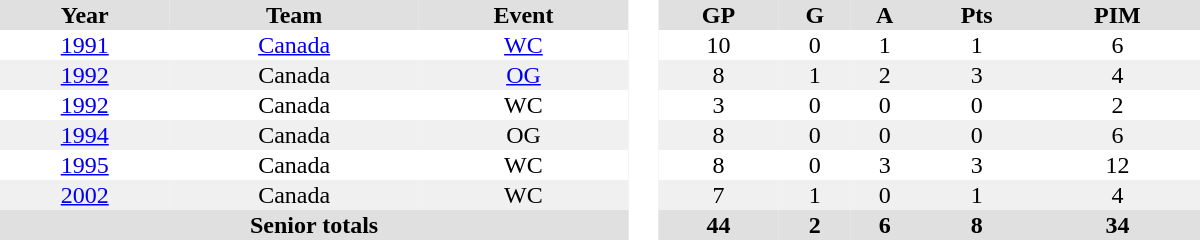<table border="0" cellpadding="1" cellspacing="0" style="text-align:center; width:50em">
<tr ALIGN="center" bgcolor="#e0e0e0">
<th>Year</th>
<th>Team</th>
<th>Event</th>
<th rowspan="99" bgcolor="#ffffff"> </th>
<th>GP</th>
<th>G</th>
<th>A</th>
<th>Pts</th>
<th>PIM</th>
</tr>
<tr>
<td><a href='#'>1991</a></td>
<td><a href='#'>Canada</a></td>
<td><a href='#'>WC</a></td>
<td>10</td>
<td>0</td>
<td>1</td>
<td>1</td>
<td>6</td>
</tr>
<tr bgcolor="#f0f0f0">
<td><a href='#'>1992</a></td>
<td>Canada</td>
<td><a href='#'>OG</a></td>
<td>8</td>
<td>1</td>
<td>2</td>
<td>3</td>
<td>4</td>
</tr>
<tr>
<td><a href='#'>1992</a></td>
<td>Canada</td>
<td>WC</td>
<td>3</td>
<td>0</td>
<td>0</td>
<td>0</td>
<td>2</td>
</tr>
<tr bgcolor="#f0f0f0">
<td><a href='#'>1994</a></td>
<td>Canada</td>
<td>OG</td>
<td>8</td>
<td>0</td>
<td>0</td>
<td>0</td>
<td>6</td>
</tr>
<tr>
<td><a href='#'>1995</a></td>
<td>Canada</td>
<td>WC</td>
<td>8</td>
<td>0</td>
<td>3</td>
<td>3</td>
<td>12</td>
</tr>
<tr bgcolor="#f0f0f0">
<td><a href='#'>2002</a></td>
<td>Canada</td>
<td>WC</td>
<td>7</td>
<td>1</td>
<td>0</td>
<td>1</td>
<td>4</td>
</tr>
<tr bgcolor="#e0e0e0">
<th colspan="3">Senior totals</th>
<th>44</th>
<th>2</th>
<th>6</th>
<th>8</th>
<th>34</th>
</tr>
</table>
